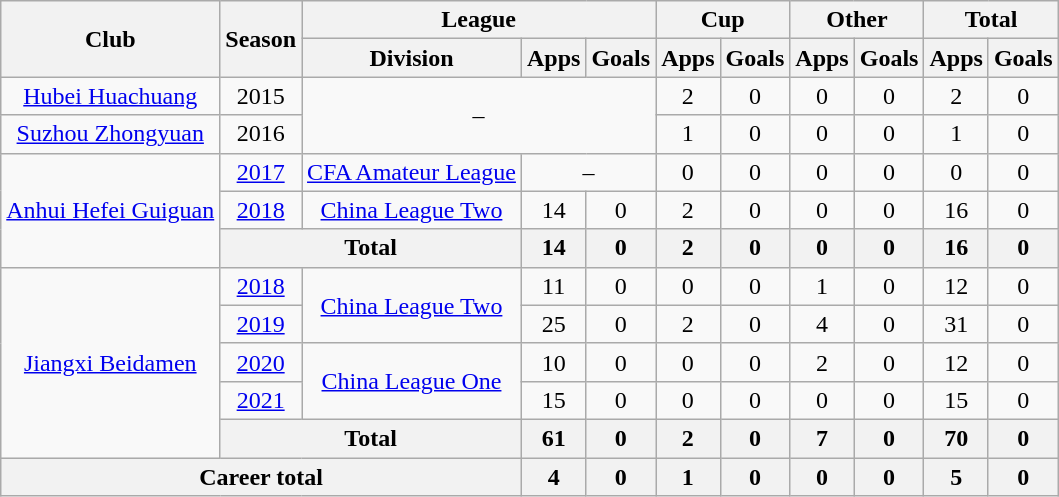<table class="wikitable" style="text-align: center">
<tr>
<th rowspan="2">Club</th>
<th rowspan="2">Season</th>
<th colspan="3">League</th>
<th colspan="2">Cup</th>
<th colspan="2">Other</th>
<th colspan="2">Total</th>
</tr>
<tr>
<th>Division</th>
<th>Apps</th>
<th>Goals</th>
<th>Apps</th>
<th>Goals</th>
<th>Apps</th>
<th>Goals</th>
<th>Apps</th>
<th>Goals</th>
</tr>
<tr>
<td><a href='#'>Hubei Huachuang</a></td>
<td>2015</td>
<td colspan="3" rowspan="2">–</td>
<td>2</td>
<td>0</td>
<td>0</td>
<td>0</td>
<td>2</td>
<td>0</td>
</tr>
<tr>
<td><a href='#'>Suzhou Zhongyuan</a></td>
<td>2016</td>
<td>1</td>
<td>0</td>
<td>0</td>
<td>0</td>
<td>1</td>
<td>0</td>
</tr>
<tr>
<td rowspan="3"><a href='#'>Anhui Hefei Guiguan</a></td>
<td><a href='#'>2017</a></td>
<td><a href='#'>CFA Amateur League</a></td>
<td colspan="2">–</td>
<td>0</td>
<td>0</td>
<td>0</td>
<td>0</td>
<td>0</td>
<td>0</td>
</tr>
<tr>
<td><a href='#'>2018</a></td>
<td><a href='#'>China League Two</a></td>
<td>14</td>
<td>0</td>
<td>2</td>
<td>0</td>
<td>0</td>
<td>0</td>
<td>16</td>
<td>0</td>
</tr>
<tr>
<th colspan=2>Total</th>
<th>14</th>
<th>0</th>
<th>2</th>
<th>0</th>
<th>0</th>
<th>0</th>
<th>16</th>
<th>0</th>
</tr>
<tr>
<td rowspan="5"><a href='#'>Jiangxi Beidamen</a></td>
<td><a href='#'>2018</a></td>
<td rowspan="2"><a href='#'>China League Two</a></td>
<td>11</td>
<td>0</td>
<td>0</td>
<td>0</td>
<td>1</td>
<td>0</td>
<td>12</td>
<td>0</td>
</tr>
<tr>
<td><a href='#'>2019</a></td>
<td>25</td>
<td>0</td>
<td>2</td>
<td>0</td>
<td>4</td>
<td>0</td>
<td>31</td>
<td>0</td>
</tr>
<tr>
<td><a href='#'>2020</a></td>
<td rowspan="2"><a href='#'>China League One</a></td>
<td>10</td>
<td>0</td>
<td>0</td>
<td>0</td>
<td>2</td>
<td>0</td>
<td>12</td>
<td>0</td>
</tr>
<tr>
<td><a href='#'>2021</a></td>
<td>15</td>
<td>0</td>
<td>0</td>
<td>0</td>
<td>0</td>
<td>0</td>
<td>15</td>
<td>0</td>
</tr>
<tr>
<th colspan=2>Total</th>
<th>61</th>
<th>0</th>
<th>2</th>
<th>0</th>
<th>7</th>
<th>0</th>
<th>70</th>
<th>0</th>
</tr>
<tr>
<th colspan=3>Career total</th>
<th>4</th>
<th>0</th>
<th>1</th>
<th>0</th>
<th>0</th>
<th>0</th>
<th>5</th>
<th>0</th>
</tr>
</table>
